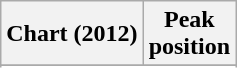<table class="wikitable plainrowheaders" style="text-align:center">
<tr>
<th scope="col">Chart (2012)</th>
<th scope="col">Peak<br>position</th>
</tr>
<tr>
</tr>
<tr>
</tr>
</table>
